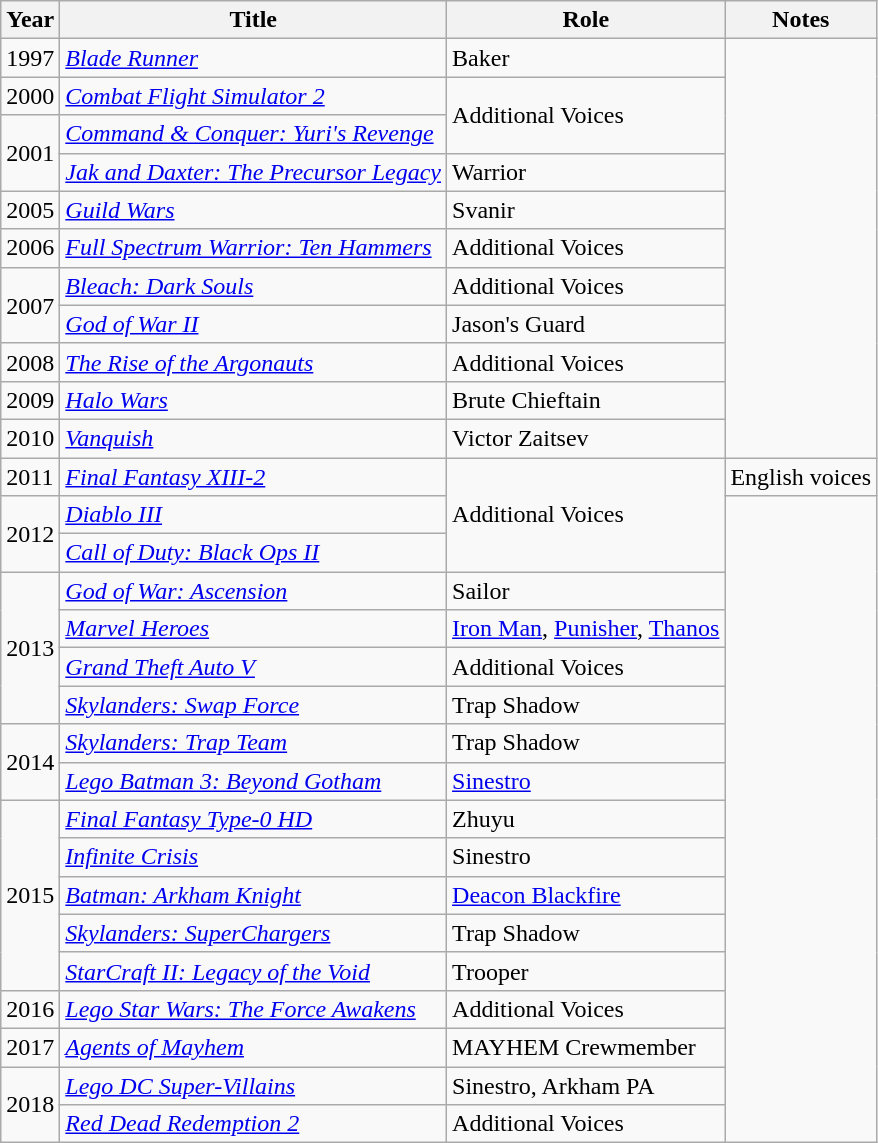<table class="wikitable sortable">
<tr>
<th>Year</th>
<th>Title</th>
<th>Role</th>
<th class="unsortable">Notes</th>
</tr>
<tr>
<td>1997</td>
<td><em><a href='#'>Blade Runner</a></em></td>
<td>Baker</td>
</tr>
<tr>
<td>2000</td>
<td><em><a href='#'>Combat Flight Simulator 2</a></em></td>
<td rowspan="2">Additional Voices</td>
</tr>
<tr>
<td rowspan="2">2001</td>
<td><em><a href='#'>Command & Conquer: Yuri's Revenge</a></em></td>
</tr>
<tr>
<td><em><a href='#'>Jak and Daxter: The Precursor Legacy</a></em></td>
<td>Warrior</td>
</tr>
<tr>
<td>2005</td>
<td><em><a href='#'>Guild Wars</a></em></td>
<td>Svanir</td>
</tr>
<tr>
<td>2006</td>
<td><em><a href='#'>Full Spectrum Warrior: Ten Hammers</a></em></td>
<td>Additional Voices</td>
</tr>
<tr>
<td rowspan="2">2007</td>
<td><em><a href='#'>Bleach: Dark Souls</a></em></td>
<td>Additional Voices</td>
</tr>
<tr>
<td><em><a href='#'>God of War II</a></em></td>
<td>Jason's Guard</td>
</tr>
<tr>
<td>2008</td>
<td data-sort-value="Rise of the Argonauts, The"><em><a href='#'>The Rise of the Argonauts</a></em></td>
<td>Additional Voices</td>
</tr>
<tr>
<td>2009</td>
<td><em><a href='#'>Halo Wars</a></em></td>
<td>Brute Chieftain</td>
</tr>
<tr>
<td>2010</td>
<td><em><a href='#'>Vanquish</a></em></td>
<td>Victor Zaitsev</td>
</tr>
<tr>
<td>2011</td>
<td><em><a href='#'>Final Fantasy XIII-2</a></em></td>
<td rowspan="3">Additional Voices</td>
<td>English voices</td>
</tr>
<tr>
<td rowspan="2">2012</td>
<td><em><a href='#'>Diablo III</a></em></td>
</tr>
<tr>
<td><em><a href='#'>Call of Duty: Black Ops II</a></em></td>
</tr>
<tr>
<td rowspan="4">2013</td>
<td><em><a href='#'>God of War: Ascension</a></em></td>
<td>Sailor</td>
</tr>
<tr>
<td><em><a href='#'>Marvel Heroes</a></em></td>
<td><a href='#'>Iron Man</a>, <a href='#'>Punisher</a>, <a href='#'>Thanos</a></td>
</tr>
<tr>
<td><em><a href='#'>Grand Theft Auto V</a></em></td>
<td>Additional Voices</td>
</tr>
<tr>
<td><em><a href='#'>Skylanders: Swap Force</a></em></td>
<td>Trap Shadow</td>
</tr>
<tr>
<td rowspan="2">2014</td>
<td><em><a href='#'>Skylanders: Trap Team</a></em></td>
<td>Trap Shadow</td>
</tr>
<tr>
<td><em><a href='#'>Lego Batman 3: Beyond Gotham</a></em></td>
<td><a href='#'>Sinestro</a></td>
</tr>
<tr>
<td rowspan="5">2015</td>
<td><em><a href='#'>Final Fantasy Type-0 HD</a></em></td>
<td>Zhuyu</td>
</tr>
<tr>
<td><em><a href='#'>Infinite Crisis</a></em></td>
<td>Sinestro</td>
</tr>
<tr>
<td><em><a href='#'>Batman: Arkham Knight</a></em></td>
<td><a href='#'>Deacon Blackfire</a></td>
</tr>
<tr>
<td><em><a href='#'>Skylanders: SuperChargers</a></em></td>
<td>Trap Shadow</td>
</tr>
<tr>
<td><em><a href='#'>StarCraft II: Legacy of the Void</a></em></td>
<td>Trooper</td>
</tr>
<tr>
<td>2016</td>
<td><em><a href='#'>Lego Star Wars: The Force Awakens</a></em></td>
<td>Additional Voices</td>
</tr>
<tr>
<td>2017</td>
<td><em><a href='#'>Agents of Mayhem</a></em></td>
<td>MAYHEM Crewmember</td>
</tr>
<tr>
<td rowspan="2">2018</td>
<td><em><a href='#'>Lego DC Super-Villains</a></em></td>
<td>Sinestro, Arkham PA</td>
</tr>
<tr>
<td><em><a href='#'>Red Dead Redemption 2</a></em></td>
<td>Additional Voices</td>
</tr>
</table>
